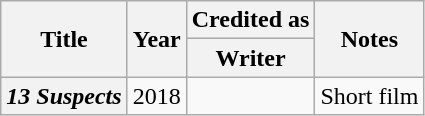<table class="wikitable plainrowheaders sortable">
<tr>
<th rowspan="2" scope="col">Title</th>
<th rowspan="2" scope="col">Year</th>
<th scope="col">Credited as</th>
<th rowspan="2" scope="col" class="unsortable">Notes</th>
</tr>
<tr>
<th>Writer</th>
</tr>
<tr>
<th scope=row><em>13 Suspects</em></th>
<td>2018</td>
<td></td>
<td>Short film</td>
</tr>
</table>
